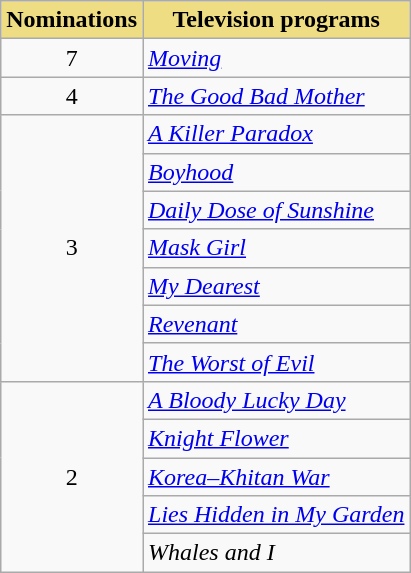<table class="wikitable">
<tr>
<th style="background:#EEDD82; text-align:center">Nominations</th>
<th style="background:#EEDD82; text-align:center">Television programs</th>
</tr>
<tr>
<td style="text-align:center">7</td>
<td><em><a href='#'>Moving</a></em></td>
</tr>
<tr>
<td style="text-align:center">4</td>
<td><em><a href='#'>The Good Bad Mother</a></em></td>
</tr>
<tr>
<td rowspan="7" style="text-align:center">3</td>
<td><em><a href='#'>A Killer Paradox</a></em></td>
</tr>
<tr>
<td><em><a href='#'>Boyhood</a></em></td>
</tr>
<tr>
<td><em><a href='#'>Daily Dose of Sunshine</a></em></td>
</tr>
<tr>
<td><em><a href='#'>Mask Girl</a></em></td>
</tr>
<tr>
<td><em><a href='#'>My Dearest</a></em></td>
</tr>
<tr>
<td><em><a href='#'>Revenant</a></em></td>
</tr>
<tr>
<td><em><a href='#'>The Worst of Evil</a></em></td>
</tr>
<tr>
<td rowspan="5" style="text-align:center">2</td>
<td><em><a href='#'>A Bloody Lucky Day</a></em></td>
</tr>
<tr>
<td><em><a href='#'>Knight Flower</a></em></td>
</tr>
<tr>
<td><em><a href='#'>Korea–Khitan War</a></em></td>
</tr>
<tr>
<td><em><a href='#'>Lies Hidden in My Garden</a></em></td>
</tr>
<tr>
<td><em>Whales and I</em></td>
</tr>
</table>
